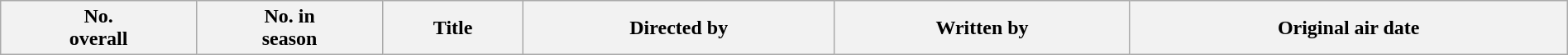<table class="wikitable plainrowheaders" style="width:100%; background:#fff;">
<tr>
<th style="background:#;">No.<br>overall</th>
<th style="background:#;">No. in<br>season</th>
<th style="background:#;">Title</th>
<th style="background:#;">Directed by</th>
<th style="background:#;">Written by</th>
<th style="background:#;">Original air date<br>







</th>
</tr>
</table>
